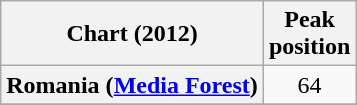<table class="wikitable plainrowheaders unsortable">
<tr>
<th>Chart (2012)</th>
<th>Peak<br>position</th>
</tr>
<tr>
<th scope="row">Romania (<a href='#'>Media Forest</a>)</th>
<td style="text-align:center;">64</td>
</tr>
<tr>
</tr>
</table>
